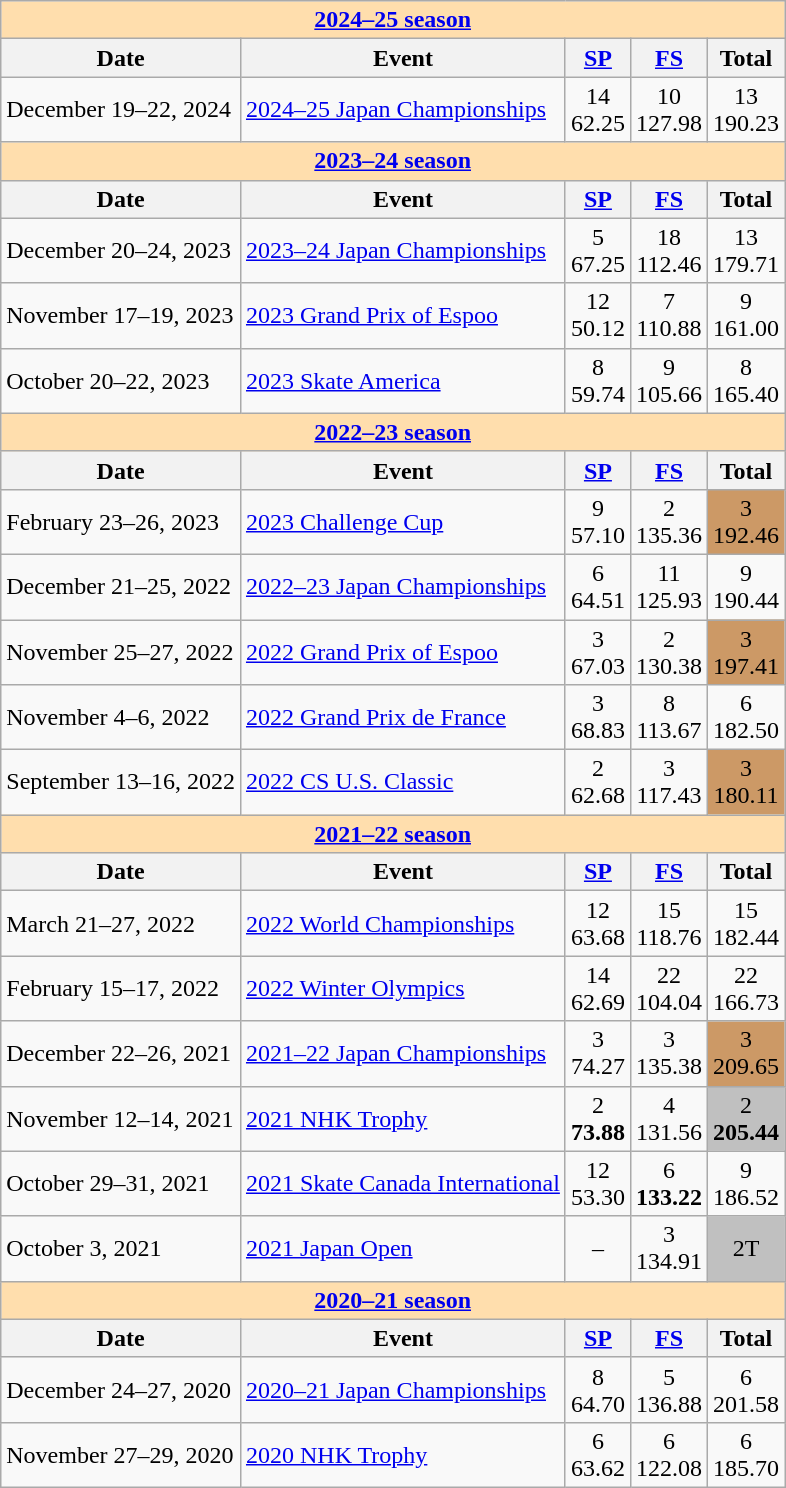<table class="wikitable">
<tr>
<th style="background-color: #ffdead; " colspan=5 align=center><a href='#'><strong>2024–25 season</strong></a></th>
</tr>
<tr>
<th>Date</th>
<th>Event</th>
<th><a href='#'>SP</a></th>
<th><a href='#'>FS</a></th>
<th>Total</th>
</tr>
<tr>
<td>December 19–22, 2024</td>
<td><a href='#'>2024–25 Japan Championships</a></td>
<td align=center>14 <br> 62.25</td>
<td align=center>10 <br> 127.98</td>
<td align=center>13 <br> 190.23</td>
</tr>
<tr>
<th style="background-color: #ffdead; " colspan=5 align=center><a href='#'><strong>2023–24 season</strong></a></th>
</tr>
<tr>
<th>Date</th>
<th>Event</th>
<th><a href='#'>SP</a></th>
<th><a href='#'>FS</a></th>
<th>Total</th>
</tr>
<tr>
<td>December 20–24, 2023</td>
<td><a href='#'>2023–24 Japan Championships</a></td>
<td align=center>5 <br> 67.25</td>
<td align=center>18 <br> 112.46</td>
<td align=center>13 <br> 179.71</td>
</tr>
<tr>
<td>November 17–19, 2023</td>
<td><a href='#'>2023 Grand Prix of Espoo</a></td>
<td align=center>12 <br> 50.12</td>
<td align=center>7 <br> 110.88</td>
<td align=center>9 <br> 161.00</td>
</tr>
<tr>
<td>October 20–22, 2023</td>
<td><a href='#'>2023 Skate America</a></td>
<td align=center>8 <br> 59.74</td>
<td align=center>9 <br> 105.66</td>
<td align=center>8 <br> 165.40</td>
</tr>
<tr>
<th style="background-color: #ffdead;" colspan=5><a href='#'>2022–23 season</a></th>
</tr>
<tr>
<th>Date</th>
<th>Event</th>
<th><a href='#'>SP</a></th>
<th><a href='#'>FS</a></th>
<th>Total</th>
</tr>
<tr>
<td>February 23–26, 2023</td>
<td><a href='#'>2023 Challenge Cup</a></td>
<td align=center>9 <br> 57.10</td>
<td align=center>2 <br> 135.36</td>
<td align=center bgcolor=cc9966>3 <br> 192.46</td>
</tr>
<tr>
<td>December 21–25, 2022</td>
<td><a href='#'>2022–23 Japan Championships</a></td>
<td align=center>6 <br> 64.51</td>
<td align=center>11 <br> 125.93</td>
<td align=center>9 <br> 190.44</td>
</tr>
<tr>
<td>November 25–27, 2022</td>
<td><a href='#'>2022 Grand Prix of Espoo</a></td>
<td align=center>3 <br> 67.03</td>
<td align=center>2 <br> 130.38</td>
<td align=center bgcolor=cc9966>3 <br> 197.41</td>
</tr>
<tr>
<td>November 4–6, 2022</td>
<td><a href='#'>2022 Grand Prix de France</a></td>
<td align=center>3 <br> 68.83</td>
<td align=center>8 <br> 113.67</td>
<td align=center>6 <br> 182.50</td>
</tr>
<tr>
<td>September 13–16, 2022</td>
<td><a href='#'>2022 CS U.S. Classic</a></td>
<td align=center>2 <br> 62.68</td>
<td align=center>3 <br> 117.43</td>
<td align=center bgcolor=cc9966>3 <br> 180.11</td>
</tr>
<tr>
<th style="background-color: #ffdead;" colspan=5><a href='#'>2021–22 season</a></th>
</tr>
<tr>
<th>Date</th>
<th>Event</th>
<th><a href='#'>SP</a></th>
<th><a href='#'>FS</a></th>
<th>Total</th>
</tr>
<tr>
<td>March 21–27, 2022</td>
<td><a href='#'>2022 World Championships</a></td>
<td align=center>12 <br> 63.68</td>
<td align=center>15 <br> 118.76</td>
<td align=center>15 <br> 182.44</td>
</tr>
<tr>
<td>February 15–17, 2022</td>
<td><a href='#'>2022 Winter Olympics</a></td>
<td align=center>14 <br> 62.69</td>
<td align=center>22 <br> 104.04</td>
<td align=center>22 <br> 166.73</td>
</tr>
<tr>
<td>December 22–26, 2021</td>
<td><a href='#'>2021–22 Japan Championships</a></td>
<td align=center>3 <br> 74.27</td>
<td align=center>3 <br> 135.38</td>
<td align=center bgcolor=cc9966>3 <br> 209.65</td>
</tr>
<tr>
<td>November 12–14, 2021</td>
<td><a href='#'>2021 NHK Trophy</a></td>
<td align=center>2 <br> <strong>73.88</strong></td>
<td align=center>4 <br> 131.56</td>
<td align=center bgcolor=silver>2 <br> <strong>205.44</strong></td>
</tr>
<tr>
<td>October 29–31, 2021</td>
<td><a href='#'>2021 Skate Canada International</a></td>
<td align=center>12 <br> 53.30</td>
<td align=center>6 <br> <strong>133.22</strong></td>
<td align=center>9 <br> 186.52</td>
</tr>
<tr>
<td>October 3, 2021</td>
<td><a href='#'>2021 Japan Open</a></td>
<td align=center>–</td>
<td align=center>3 <br> 134.91</td>
<td align=center bgcolor=silver>2T</td>
</tr>
<tr>
<th colspan="5" style="background-color: #ffdead;" align="center"><a href='#'>2020–21 season</a></th>
</tr>
<tr>
<th>Date</th>
<th>Event</th>
<th><a href='#'>SP</a></th>
<th><a href='#'>FS</a></th>
<th>Total</th>
</tr>
<tr>
<td>December 24–27, 2020</td>
<td><a href='#'>2020–21 Japan Championships</a></td>
<td align=center>8 <br> 64.70</td>
<td align=center>5 <br> 136.88</td>
<td align=center>6 <br> 201.58</td>
</tr>
<tr>
<td>November 27–29, 2020</td>
<td><a href='#'>2020 NHK Trophy</a></td>
<td align=center>6 <br> 63.62</td>
<td align=center>6 <br> 122.08</td>
<td align=center>6 <br> 185.70</td>
</tr>
</table>
